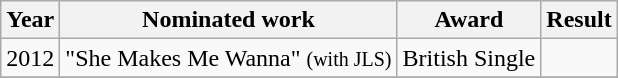<table class="wikitable">
<tr>
<th>Year</th>
<th>Nominated work</th>
<th>Award</th>
<th>Result</th>
</tr>
<tr>
<td>2012</td>
<td>"She Makes Me Wanna" <small>(with JLS)</small></td>
<td>British Single</td>
<td></td>
</tr>
<tr>
</tr>
</table>
